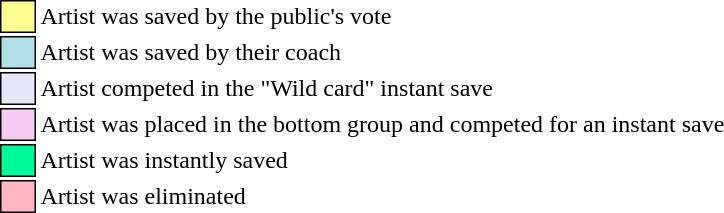<table class="toccolours"style="font-size: 100%; white-space: nowrap">
<tr>
<td style="background:#fdfc8f; border:1px solid black">     </td>
<td>Artist was saved by the public's vote</td>
</tr>
<tr>
<td style="background:#b0e0e6; border:1px solid black">     </td>
<td>Artist was saved by their coach</td>
</tr>
<tr>
<td style="background:lavender; border:1px solid black">     </td>
<td>Artist competed in the "Wild card" instant save</td>
</tr>
<tr>
<td style="background:#f7ccf2; border:1px solid black">     </td>
<td>Artist was placed in the bottom group and competed for an instant save</td>
</tr>
<tr>
<td style="background:#00fa9a; border:1px solid black">     </td>
<td>Artist was instantly saved</td>
</tr>
<tr>
<td style="background: lightpink; border:1px solid black">     </td>
<td>Artist was eliminated</td>
</tr>
</table>
